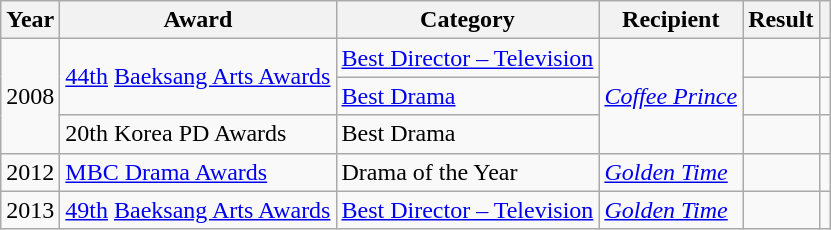<table class="wikitable sortable">
<tr>
<th>Year</th>
<th>Award</th>
<th>Category</th>
<th>Recipient</th>
<th>Result</th>
<th class="unsortable"></th>
</tr>
<tr>
<td rowspan="3">2008</td>
<td rowspan="2"><a href='#'>44th</a> <a href='#'>Baeksang Arts Awards</a></td>
<td><a href='#'>Best Director – Television</a></td>
<td rowspan="3"><em><a href='#'>Coffee Prince</a></em></td>
<td></td>
<td></td>
</tr>
<tr>
<td><a href='#'>Best Drama</a></td>
<td></td>
<td></td>
</tr>
<tr>
<td>20th Korea PD  Awards</td>
<td>Best Drama</td>
<td></td>
<td></td>
</tr>
<tr>
<td>2012</td>
<td><a href='#'>MBC Drama Awards</a></td>
<td>Drama of the Year</td>
<td><em><a href='#'>Golden Time</a></em></td>
<td></td>
<td></td>
</tr>
<tr>
<td>2013</td>
<td><a href='#'>49th</a> <a href='#'>Baeksang Arts Awards</a></td>
<td><a href='#'>Best Director – Television</a></td>
<td><em><a href='#'>Golden Time</a></em></td>
<td></td>
<td></td>
</tr>
</table>
